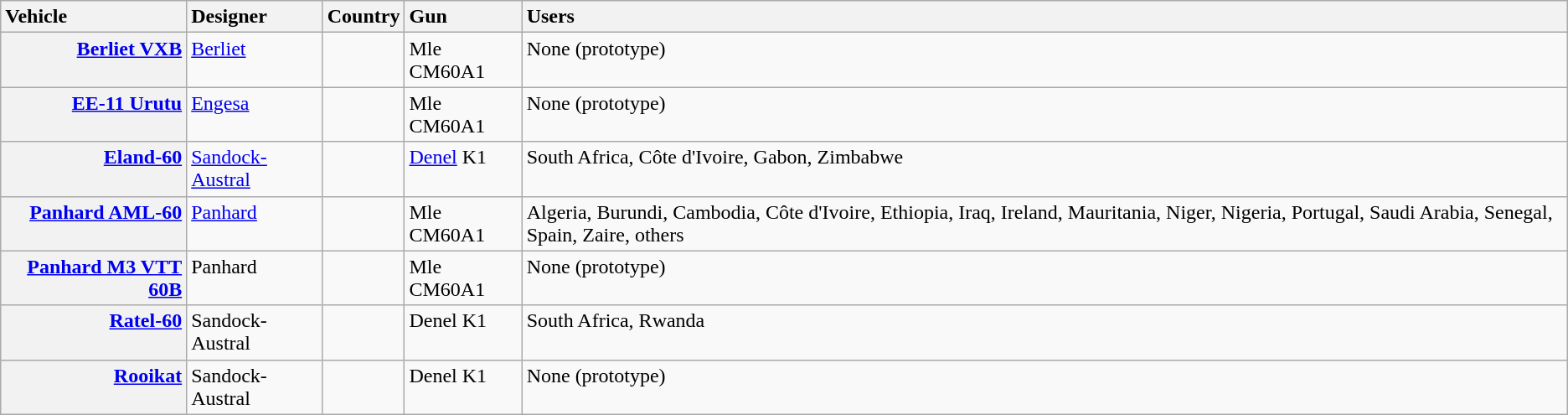<table class="wikitable" style="border-collapse:collapse; text-align:left;" summary="Brandt LP Gun-Mortar Use">
<tr style="vertical-align:bottom; border-bottom:1px solid #999;">
<th style="text-align:left;">Vehicle</th>
<th style="text-align:left;">Designer</th>
<th style="text-align:left;">Country</th>
<th style="text-align:left;">Gun</th>
<th style="text-align:left;">Users</th>
</tr>
<tr style="vertical-align:top; ">
<th style="text-align:right;"><a href='#'>Berliet VXB</a></th>
<td><a href='#'>Berliet</a></td>
<td></td>
<td>Mle CM60A1</td>
<td>None (prototype)</td>
</tr>
<tr style="vertical-align:top; ">
<th style="text-align:right;"><a href='#'>EE-11 Urutu</a></th>
<td><a href='#'>Engesa</a></td>
<td></td>
<td>Mle CM60A1</td>
<td>None (prototype)</td>
</tr>
<tr style="vertical-align:top; ">
<th style="text-align:right;"><a href='#'>Eland-60</a></th>
<td><a href='#'>Sandock-Austral</a></td>
<td></td>
<td><a href='#'>Denel</a> K1</td>
<td>South Africa, Côte d'Ivoire, Gabon, Zimbabwe</td>
</tr>
<tr style="vertical-align:top; ">
<th style="text-align:right;"><a href='#'>Panhard AML-60</a></th>
<td><a href='#'>Panhard</a></td>
<td></td>
<td>Mle CM60A1</td>
<td>Algeria, Burundi, Cambodia, Côte d'Ivoire, Ethiopia, Iraq, Ireland, Mauritania, Niger, Nigeria, Portugal, Saudi Arabia, Senegal, Spain, Zaire, others</td>
</tr>
<tr style="vertical-align:top; ">
<th style="text-align:right;"><a href='#'>Panhard M3 VTT 60B</a></th>
<td>Panhard</td>
<td></td>
<td>Mle CM60A1</td>
<td>None (prototype)</td>
</tr>
<tr style="vertical-align:top; ">
<th style="text-align:right;"><a href='#'>Ratel-60</a></th>
<td>Sandock-Austral</td>
<td></td>
<td>Denel K1</td>
<td>South Africa, Rwanda</td>
</tr>
<tr style="vertical-align:top; ">
<th style="text-align:right;"><a href='#'>Rooikat</a></th>
<td>Sandock-Austral</td>
<td></td>
<td>Denel K1</td>
<td>None (prototype)</td>
</tr>
</table>
